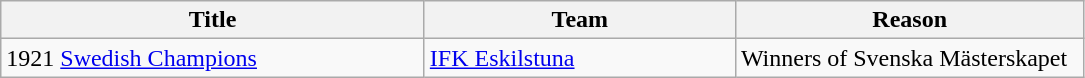<table class="wikitable" style="text-align: left;">
<tr>
<th style="width: 275px;">Title</th>
<th style="width: 200px;">Team</th>
<th style="width: 225px;">Reason</th>
</tr>
<tr>
<td>1921 <a href='#'>Swedish Champions</a></td>
<td><a href='#'>IFK Eskilstuna</a></td>
<td>Winners of Svenska Mästerskapet</td>
</tr>
</table>
